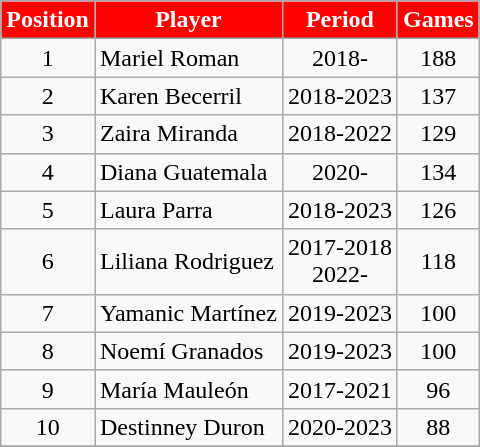<table class="wikitable" style="text-align:center;margin-left:1em">
<tr style="color:White;">
<th style="background:#FF0000;">Position</th>
<th style="background:#FF0000;">Player</th>
<th style="background:#FF0000;">Period</th>
<th style="background:#FF0000;">Games</th>
</tr>
<tr>
<td>1</td>
<td style="text-align:left;"> Mariel Roman</td>
<td>2018-</td>
<td>188</td>
</tr>
<tr>
<td>2</td>
<td style="text-align:left;"> Karen Becerril</td>
<td>2018-2023</td>
<td>137</td>
</tr>
<tr>
<td>3</td>
<td style="text-align:left;"> Zaira Miranda</td>
<td>2018-2022</td>
<td>129</td>
</tr>
<tr>
<td>4</td>
<td style="text-align:left;"> Diana Guatemala</td>
<td>2020-</td>
<td>134</td>
</tr>
<tr>
<td>5</td>
<td style="text-align:left;"> Laura Parra</td>
<td>2018-2023</td>
<td>126</td>
</tr>
<tr>
<td>6</td>
<td style="text-align:left;"> Liliana Rodriguez</td>
<td>2017-2018 <br> 2022-</td>
<td>118</td>
</tr>
<tr>
<td>7</td>
<td style="text-align:left;"> Yamanic Martínez</td>
<td>2019-2023</td>
<td>100</td>
</tr>
<tr>
<td>8</td>
<td style="text-align:left;"> Noemí Granados</td>
<td>2019-2023</td>
<td>100</td>
</tr>
<tr>
<td>9</td>
<td style="text-align:left;"> María Mauleón</td>
<td>2017-2021</td>
<td>96</td>
</tr>
<tr>
<td>10</td>
<td style="text-align:left;"> Destinney Duron</td>
<td>2020-2023</td>
<td>88</td>
</tr>
<tr>
</tr>
</table>
